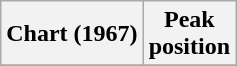<table class="wikitable sortable">
<tr>
<th align="center">Chart (1967)</th>
<th align="center">Peak<br>position</th>
</tr>
<tr>
</tr>
</table>
